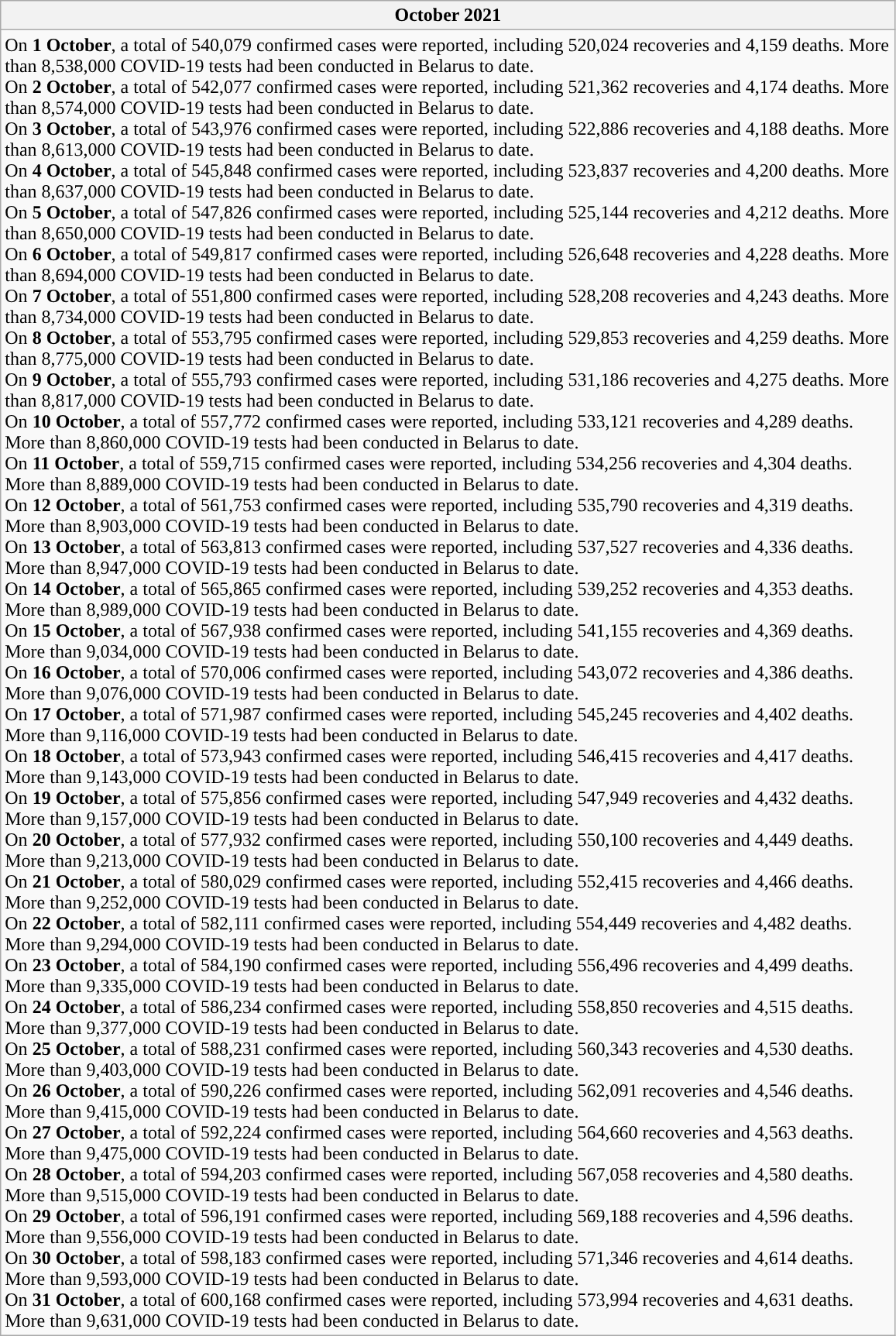<table class="wikitable mw-collapsible mw-collapsed" style="width: 61%">
<tr>
<th>October 2021</th>
</tr>
<tr>
<td>On <strong>1 October</strong>, a total of 540,079 confirmed cases were reported, including 520,024 recoveries and 4,159 deaths. More than 8,538,000 COVID-19 tests had been conducted in Belarus to date.<br>On <strong>2 October</strong>, a total of 542,077 confirmed cases were reported, including 521,362 recoveries and 4,174 deaths. More than 8,574,000 COVID-19 tests had been conducted in Belarus to date.<br>On <strong>3 October</strong>, a total of 543,976 confirmed cases were reported, including 522,886 recoveries and 4,188 deaths. More than 8,613,000 COVID-19 tests had been conducted in Belarus to date.<br>On <strong>4 October</strong>, a total of 545,848 confirmed cases were reported, including 523,837 recoveries and 4,200 deaths. More than 8,637,000 COVID-19 tests had been conducted in Belarus to date.<br>On <strong>5 October</strong>, a total of 547,826 confirmed cases were reported, including 525,144 recoveries and 4,212 deaths. More than 8,650,000 COVID-19 tests had been conducted in Belarus to date.<br>On <strong>6 October</strong>, a total of 549,817 confirmed cases were reported, including 526,648 recoveries and 4,228 deaths. More than 8,694,000 COVID-19 tests had been conducted in Belarus to date.<br>On <strong>7 October</strong>, a total of 551,800 confirmed cases were reported, including 528,208 recoveries and 4,243 deaths. More than 8,734,000 COVID-19 tests had been conducted in Belarus to date.<br>On <strong>8 October</strong>, a total of 553,795 confirmed cases were reported, including 529,853 recoveries and 4,259 deaths. More than 8,775,000 COVID-19 tests had been conducted in Belarus to date.<br>On <strong>9 October</strong>, a total of 555,793 confirmed cases were reported, including 531,186 recoveries and 4,275 deaths. More than 8,817,000 COVID-19 tests had been conducted in Belarus to date.<br>On <strong>10 October</strong>, a total of 557,772 confirmed cases were reported, including 533,121 recoveries and 4,289 deaths. More than 8,860,000 COVID-19 tests had been conducted in Belarus to date.<br>On <strong>11 October</strong>, a total of 559,715 confirmed cases were reported, including 534,256 recoveries and 4,304 deaths. More than 8,889,000 COVID-19 tests had been conducted in Belarus to date.<br>On <strong>12 October</strong>, a total of 561,753 confirmed cases were reported, including 535,790 recoveries and 4,319 deaths. More than 8,903,000 COVID-19 tests had been conducted in Belarus to date.<br>On <strong>13 October</strong>, a total of 563,813 confirmed cases were reported, including 537,527 recoveries and 4,336 deaths. More than 8,947,000 COVID-19 tests had been conducted in Belarus to date.<br>On <strong>14 October</strong>, a total of 565,865 confirmed cases were reported, including 539,252 recoveries and 4,353 deaths. More than 8,989,000 COVID-19 tests had been conducted in Belarus to date.<br>On <strong>15 October</strong>, a total of 567,938 confirmed cases were reported, including 541,155 recoveries and 4,369 deaths. More than 9,034,000 COVID-19 tests had been conducted in Belarus to date.<br>On <strong>16 October</strong>, a total of 570,006 confirmed cases were reported, including 543,072 recoveries and 4,386 deaths. More than 9,076,000 COVID-19 tests had been conducted in Belarus to date.<br>On <strong>17 October</strong>, a total of 571,987 confirmed cases were reported, including 545,245 recoveries and 4,402 deaths. More than 9,116,000 COVID-19 tests had been conducted in Belarus to date.<br>On <strong>18 October</strong>, a total of 573,943 confirmed cases were reported, including 546,415 recoveries and 4,417 deaths. More than 9,143,000 COVID-19 tests had been conducted in Belarus to date.<br>On <strong>19 October</strong>, a total of 575,856 confirmed cases were reported, including 547,949 recoveries and 4,432 deaths. More than 9,157,000 COVID-19 tests had been conducted in Belarus to date.<br>On <strong>20 October</strong>, a total of 577,932 confirmed cases were reported, including 550,100 recoveries and 4,449 deaths. More than 9,213,000 COVID-19 tests had been conducted in Belarus to date.<br>On <strong>21 October</strong>, a total of 580,029 confirmed cases were reported, including 552,415 recoveries and 4,466 deaths. More than 9,252,000 COVID-19 tests had been conducted in Belarus to date.<br>On <strong>22 October</strong>, a total of 582,111 confirmed cases were reported, including 554,449 recoveries and 4,482 deaths. More than 9,294,000 COVID-19 tests had been conducted in Belarus to date.<br>On <strong>23 October</strong>, a total of 584,190 confirmed cases were reported, including 556,496 recoveries and 4,499 deaths. More than 9,335,000 COVID-19 tests had been conducted in Belarus to date.<br>On <strong>24 October</strong>, a total of 586,234 confirmed cases were reported, including 558,850 recoveries and 4,515 deaths. More than 9,377,000 COVID-19 tests had been conducted in Belarus to date.<br>On <strong>25 October</strong>, a total of 588,231 confirmed cases were reported, including 560,343 recoveries and 4,530 deaths. More than 9,403,000 COVID-19 tests had been conducted in Belarus to date.<br>On <strong>26 October</strong>, a total of 590,226 confirmed cases were reported, including 562,091 recoveries and 4,546 deaths. More than 9,415,000 COVID-19 tests had been conducted in Belarus to date.<br>On <strong>27 October</strong>, a total of 592,224 confirmed cases were reported, including 564,660 recoveries and 4,563 deaths. More than 9,475,000 COVID-19 tests had been conducted in Belarus to date.<br>On <strong>28 October</strong>, a total of 594,203 confirmed cases were reported, including 567,058 recoveries and 4,580 deaths. More than 9,515,000 COVID-19 tests had been conducted in Belarus to date.<br>On <strong>29 October</strong>, a total of 596,191 confirmed cases were reported, including 569,188 recoveries and 4,596 deaths. More than 9,556,000 COVID-19 tests had been conducted in Belarus to date.<br>On <strong>30 October</strong>, a total of 598,183 confirmed cases were reported, including 571,346 recoveries and 4,614 deaths. More than 9,593,000 COVID-19 tests had been conducted in Belarus to date.<br>On <strong>31 October</strong>, a total of 600,168 confirmed cases were reported, including 573,994 recoveries and 4,631 deaths. More than 9,631,000 COVID-19 tests had been conducted in Belarus to date.</td>
</tr>
</table>
